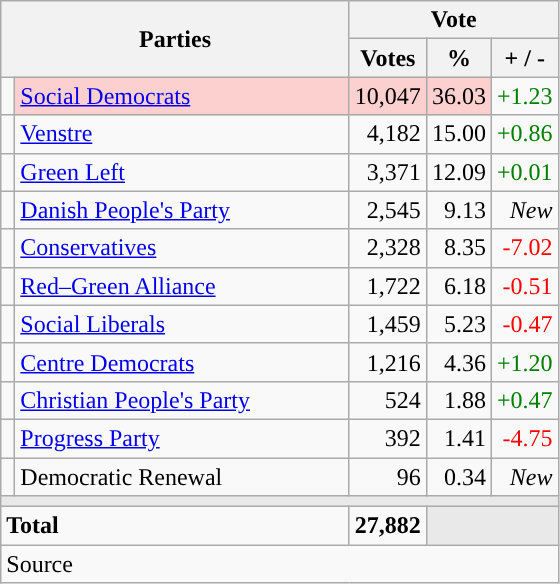<table class="wikitable" style="text-align:right;">
<tr>
<th style="text-align:centre;" rowspan="2" colspan="2" width="225">Parties</th>
<th colspan="3">Vote</th>
</tr>
<tr>
<th width="15">Votes</th>
<th width="15">%</th>
<th width="15">+ / -</th>
</tr>
<tr>
<td width="2" style="color:inherit;background:"></td>
<td bgcolor=#fbd0ce  align="left"><a href='#'>Social Democrats</a></td>
<td bgcolor=#fbd0ce>10,047</td>
<td bgcolor=#fbd0ce>36.03</td>
<td style=color:green;>+1.23</td>
</tr>
<tr>
<td width="2" style="color:inherit;background:"></td>
<td align="left"><a href='#'>Venstre</a></td>
<td>4,182</td>
<td>15.00</td>
<td style=color:green;>+0.86</td>
</tr>
<tr>
<td width="2" style="color:inherit;background:"></td>
<td align="left"><a href='#'>Green Left</a></td>
<td>3,371</td>
<td>12.09</td>
<td style=color:green;>+0.01</td>
</tr>
<tr>
<td width="2" style="color:inherit;background:"></td>
<td align="left"><a href='#'>Danish People's Party</a></td>
<td>2,545</td>
<td>9.13</td>
<td><em>New</em></td>
</tr>
<tr>
<td width="2" style="color:inherit;background:"></td>
<td align="left"><a href='#'>Conservatives</a></td>
<td>2,328</td>
<td>8.35</td>
<td style=color:red;>-7.02</td>
</tr>
<tr>
<td width="2" style="color:inherit;background:"></td>
<td align="left"><a href='#'>Red–Green Alliance</a></td>
<td>1,722</td>
<td>6.18</td>
<td style=color:red;>-0.51</td>
</tr>
<tr>
<td width="2" style="color:inherit;background:"></td>
<td align="left"><a href='#'>Social Liberals</a></td>
<td>1,459</td>
<td>5.23</td>
<td style=color:red;>-0.47</td>
</tr>
<tr>
<td width="2" style="color:inherit;background:"></td>
<td align="left"><a href='#'>Centre Democrats</a></td>
<td>1,216</td>
<td>4.36</td>
<td style=color:green;>+1.20</td>
</tr>
<tr>
<td width="2" style="color:inherit;background:"></td>
<td align="left"><a href='#'>Christian People's Party</a></td>
<td>524</td>
<td>1.88</td>
<td style=color:green;>+0.47</td>
</tr>
<tr>
<td width="2" style="color:inherit;background:"></td>
<td align="left"><a href='#'>Progress Party</a></td>
<td>392</td>
<td>1.41</td>
<td style=color:red;>-4.75</td>
</tr>
<tr>
<td width="2" style="color:inherit;background:"></td>
<td align="left">Democratic Renewal</td>
<td>96</td>
<td>0.34</td>
<td><em>New</em></td>
</tr>
<tr>
<td colspan="7" bgcolor="#E9E9E9"></td>
</tr>
<tr>
<td align="left" colspan="2"><strong>Total</strong></td>
<td><strong>27,882</strong></td>
<td bgcolor="#E9E9E9" colspan="2"></td>
</tr>
<tr>
<td align="left" colspan="6">Source</td>
</tr>
</table>
